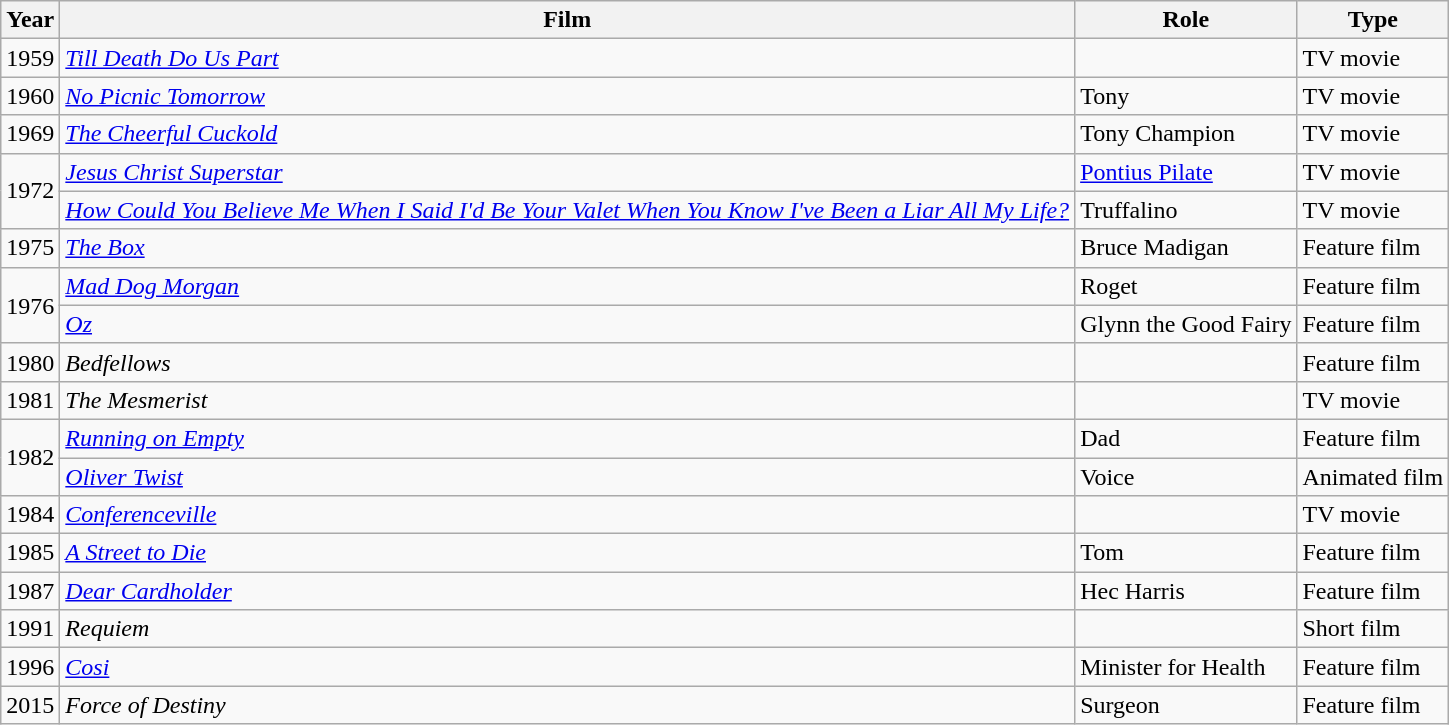<table class="wikitable sortable">
<tr>
<th>Year</th>
<th>Film</th>
<th>Role</th>
<th class="unsortable">Type</th>
</tr>
<tr>
<td>1959</td>
<td><em><a href='#'>Till Death Do Us Part</a></em></td>
<td></td>
<td>TV movie</td>
</tr>
<tr>
<td>1960</td>
<td><em><a href='#'>No Picnic Tomorrow</a></em></td>
<td>Tony</td>
<td>TV movie</td>
</tr>
<tr>
<td>1969</td>
<td><em><a href='#'>The Cheerful Cuckold</a></em></td>
<td>Tony Champion</td>
<td>TV movie</td>
</tr>
<tr>
<td rowspan=2>1972</td>
<td><em><a href='#'>Jesus Christ Superstar</a></em></td>
<td><a href='#'>Pontius Pilate</a></td>
<td>TV movie</td>
</tr>
<tr>
<td><em><a href='#'>How Could You Believe Me When I Said I'd Be Your Valet When You Know I've Been a Liar All My Life?</a></em></td>
<td>Truffalino</td>
<td>TV movie</td>
</tr>
<tr>
<td>1975</td>
<td><em><a href='#'>The Box</a></em></td>
<td>Bruce Madigan</td>
<td>Feature film</td>
</tr>
<tr>
<td rowspan=2>1976</td>
<td><em><a href='#'>Mad Dog Morgan</a></em></td>
<td>Roget</td>
<td>Feature film</td>
</tr>
<tr>
<td><em><a href='#'>Oz</a></em></td>
<td>Glynn the Good Fairy</td>
<td>Feature film</td>
</tr>
<tr>
<td>1980</td>
<td><em>Bedfellows</em></td>
<td></td>
<td>Feature film</td>
</tr>
<tr>
<td>1981</td>
<td><em>The Mesmerist</em></td>
<td></td>
<td>TV movie</td>
</tr>
<tr>
<td rowspan=2>1982</td>
<td><em><a href='#'>Running on Empty</a></em></td>
<td>Dad</td>
<td>Feature film</td>
</tr>
<tr>
<td><em><a href='#'>Oliver Twist</a></em></td>
<td>Voice</td>
<td>Animated film</td>
</tr>
<tr>
<td>1984</td>
<td><em><a href='#'>Conferenceville</a></em></td>
<td></td>
<td>TV movie</td>
</tr>
<tr>
<td>1985</td>
<td><em><a href='#'>A Street to Die</a></em></td>
<td>Tom</td>
<td>Feature film</td>
</tr>
<tr>
<td>1987</td>
<td><em><a href='#'>Dear Cardholder</a></em></td>
<td>Hec Harris</td>
<td>Feature film</td>
</tr>
<tr>
<td>1991</td>
<td><em>Requiem</em></td>
<td></td>
<td>Short film</td>
</tr>
<tr>
<td>1996</td>
<td><em><a href='#'>Cosi</a></em></td>
<td>Minister for Health</td>
<td>Feature film</td>
</tr>
<tr>
<td>2015</td>
<td><em>Force of Destiny</em></td>
<td>Surgeon</td>
<td>Feature film</td>
</tr>
</table>
